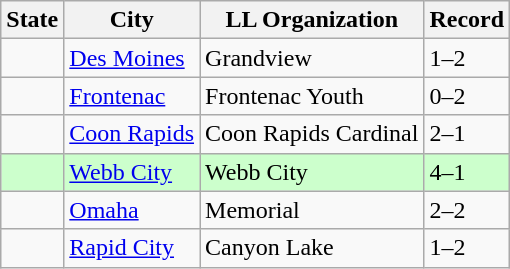<table class="wikitable">
<tr>
<th>State</th>
<th>City</th>
<th>LL Organization</th>
<th>Record</th>
</tr>
<tr>
<td><strong></strong></td>
<td><a href='#'>Des Moines</a></td>
<td>Grandview</td>
<td>1–2</td>
</tr>
<tr>
<td><strong></strong></td>
<td><a href='#'>Frontenac</a></td>
<td>Frontenac Youth</td>
<td>0–2</td>
</tr>
<tr>
<td><strong></strong></td>
<td><a href='#'>Coon Rapids</a></td>
<td>Coon Rapids Cardinal</td>
<td>2–1</td>
</tr>
<tr bgcolor=ccffcc>
<td><strong></strong></td>
<td><a href='#'>Webb City</a></td>
<td>Webb City</td>
<td>4–1</td>
</tr>
<tr>
<td><strong></strong></td>
<td><a href='#'>Omaha</a></td>
<td>Memorial</td>
<td>2–2</td>
</tr>
<tr>
<td><strong></strong></td>
<td><a href='#'>Rapid City</a></td>
<td>Canyon Lake</td>
<td>1–2</td>
</tr>
</table>
